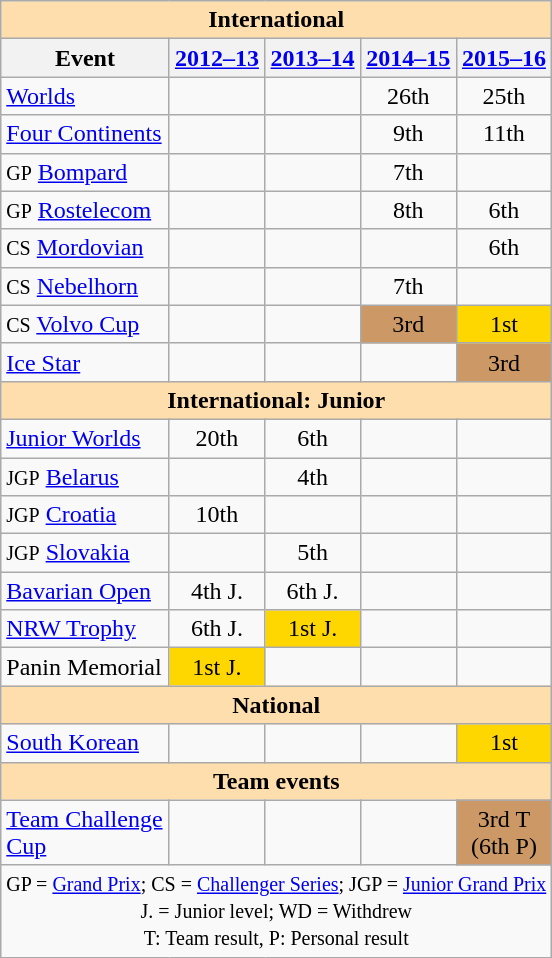<table class="wikitable" style="text-align:center">
<tr>
<th style="background-color: #ffdead; " colspan=5 align=center><strong>International</strong></th>
</tr>
<tr>
<th>Event</th>
<th><a href='#'>2012–13</a></th>
<th><a href='#'>2013–14</a></th>
<th><a href='#'>2014–15</a></th>
<th><a href='#'>2015–16</a></th>
</tr>
<tr>
<td align=left><a href='#'>Worlds</a></td>
<td></td>
<td></td>
<td>26th</td>
<td>25th</td>
</tr>
<tr>
<td align=left><a href='#'>Four Continents</a></td>
<td></td>
<td></td>
<td>9th</td>
<td>11th</td>
</tr>
<tr>
<td align=left><small>GP</small> <a href='#'>Bompard</a></td>
<td></td>
<td></td>
<td>7th</td>
<td></td>
</tr>
<tr>
<td align=left><small>GP</small> <a href='#'>Rostelecom</a></td>
<td></td>
<td></td>
<td>8th</td>
<td>6th</td>
</tr>
<tr>
<td align=left><small>CS</small> <a href='#'>Mordovian</a></td>
<td></td>
<td></td>
<td></td>
<td>6th</td>
</tr>
<tr>
<td align=left><small>CS</small> <a href='#'>Nebelhorn</a></td>
<td></td>
<td></td>
<td>7th</td>
<td></td>
</tr>
<tr>
<td align=left><small>CS</small> <a href='#'>Volvo Cup</a></td>
<td></td>
<td></td>
<td bgcolor=cc9966>3rd</td>
<td bgcolor=gold>1st</td>
</tr>
<tr>
<td align=left><a href='#'>Ice Star</a></td>
<td></td>
<td></td>
<td></td>
<td bgcolor=cc9966>3rd</td>
</tr>
<tr>
<th style="background-color: #ffdead; " colspan=5 align=center><strong>International: Junior</strong></th>
</tr>
<tr>
<td align=left><a href='#'>Junior Worlds</a></td>
<td>20th</td>
<td>6th</td>
<td></td>
<td></td>
</tr>
<tr>
<td align=left><small>JGP</small> <a href='#'>Belarus</a></td>
<td></td>
<td>4th</td>
<td></td>
<td></td>
</tr>
<tr>
<td align=left><small>JGP</small> <a href='#'>Croatia</a></td>
<td>10th</td>
<td></td>
<td></td>
<td></td>
</tr>
<tr>
<td align=left><small>JGP</small> <a href='#'>Slovakia</a></td>
<td></td>
<td>5th</td>
<td></td>
<td></td>
</tr>
<tr>
<td align=left><a href='#'>Bavarian Open</a></td>
<td>4th J.</td>
<td>6th J.</td>
<td></td>
<td></td>
</tr>
<tr>
<td align=left><a href='#'>NRW Trophy</a></td>
<td>6th J.</td>
<td bgcolor=gold>1st J.</td>
<td></td>
<td></td>
</tr>
<tr>
<td align=left>Panin Memorial</td>
<td bgcolor=gold>1st J.</td>
<td></td>
<td></td>
<td></td>
</tr>
<tr>
<th style="background-color: #ffdead; " colspan=5 align=center><strong>National</strong></th>
</tr>
<tr>
<td align=left><a href='#'>South Korean</a></td>
<td></td>
<td></td>
<td></td>
<td bgcolor=gold>1st</td>
</tr>
<tr>
<th style="background-color: #ffdead; " colspan=5 align=center>Team events</th>
</tr>
<tr>
<td align=left><a href='#'>Team Challenge<br>Cup</a></td>
<td></td>
<td></td>
<td></td>
<td bgcolor=cc9966>3rd T <br> (6th P)</td>
</tr>
<tr>
<td colspan=5 align=center><small> GP = <a href='#'>Grand Prix</a>; CS = <a href='#'>Challenger Series</a>; JGP = <a href='#'>Junior Grand Prix</a> <br> J. = Junior level; WD = Withdrew <br> T: Team result, P: Personal result </small></td>
</tr>
</table>
